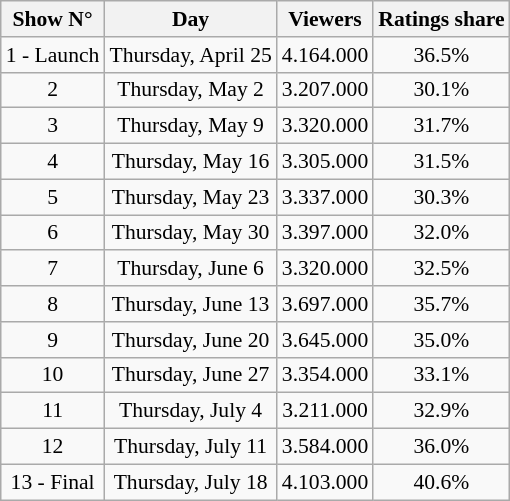<table class="wikitable sortable centre" style="text-align:center;font-size:90%;">
<tr>
<th>Show N°</th>
<th>Day</th>
<th>Viewers</th>
<th>Ratings share</th>
</tr>
<tr>
<td>1 - Launch</td>
<td>Thursday, April 25</td>
<td>4.164.000</td>
<td>36.5%</td>
</tr>
<tr>
<td>2</td>
<td>Thursday, May 2</td>
<td>3.207.000</td>
<td>30.1%</td>
</tr>
<tr>
<td>3</td>
<td>Thursday, May 9</td>
<td>3.320.000</td>
<td>31.7%</td>
</tr>
<tr>
<td>4</td>
<td>Thursday, May 16</td>
<td>3.305.000</td>
<td>31.5%</td>
</tr>
<tr>
<td>5</td>
<td>Thursday, May 23</td>
<td>3.337.000</td>
<td>30.3%</td>
</tr>
<tr>
<td>6</td>
<td>Thursday, May 30</td>
<td>3.397.000</td>
<td>32.0%</td>
</tr>
<tr>
<td>7</td>
<td>Thursday, June 6</td>
<td>3.320.000</td>
<td>32.5%</td>
</tr>
<tr>
<td>8</td>
<td>Thursday, June 13</td>
<td>3.697.000</td>
<td>35.7%</td>
</tr>
<tr>
<td>9</td>
<td>Thursday, June 20</td>
<td>3.645.000</td>
<td>35.0%</td>
</tr>
<tr>
<td>10</td>
<td>Thursday, June 27</td>
<td>3.354.000</td>
<td>33.1%</td>
</tr>
<tr>
<td>11</td>
<td>Thursday, July 4</td>
<td>3.211.000</td>
<td>32.9%</td>
</tr>
<tr>
<td>12</td>
<td>Thursday, July 11</td>
<td>3.584.000</td>
<td>36.0%</td>
</tr>
<tr>
<td>13 - Final</td>
<td>Thursday, July 18</td>
<td>4.103.000</td>
<td>40.6%</td>
</tr>
</table>
